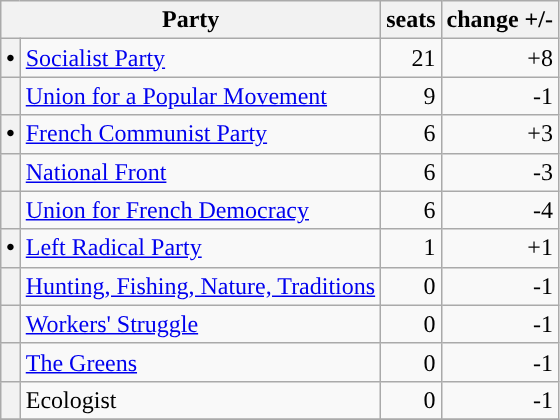<table class="wikitable">
<tr>
<th colspan=2>Party</th>
<th>seats</th>
<th>change +/-</th>
</tr>
<tr>
<th style="background-color: "><span>•</span></th>
<td><a href='#'>Socialist Party</a></td>
<td align="right">21</td>
<td align="right">+8</td>
</tr>
<tr>
<th style="background-color: "></th>
<td><a href='#'>Union for a Popular Movement</a></td>
<td align="right">9</td>
<td align="right">-1</td>
</tr>
<tr>
<th style="background-color: "><span>•</span></th>
<td><a href='#'>French Communist Party</a></td>
<td align="right">6</td>
<td align="right">+3</td>
</tr>
<tr>
<th style="background-color: "></th>
<td><a href='#'>National Front</a></td>
<td align="right">6</td>
<td align="right">-3</td>
</tr>
<tr>
<th style="background-color: "></th>
<td><a href='#'>Union for French Democracy</a></td>
<td align="right">6</td>
<td align="right">-4</td>
</tr>
<tr>
<th style="background-color: "><span>•</span></th>
<td><a href='#'>Left Radical Party</a></td>
<td align="right">1</td>
<td align="right">+1</td>
</tr>
<tr>
<th style="background-color: "></th>
<td><a href='#'>Hunting, Fishing, Nature, Traditions</a></td>
<td align="right">0</td>
<td align="right">-1</td>
</tr>
<tr>
<th style="background-color: "></th>
<td><a href='#'>Workers' Struggle</a></td>
<td align="right">0</td>
<td align="right">-1</td>
</tr>
<tr>
<th style="background-color: "></th>
<td><a href='#'>The Greens</a></td>
<td align="right">0</td>
<td align="right">-1</td>
</tr>
<tr>
<th style="background-color: "></th>
<td>Ecologist</td>
<td align="right">0</td>
<td align="right">-1</td>
</tr>
<tr>
</tr>
</table>
